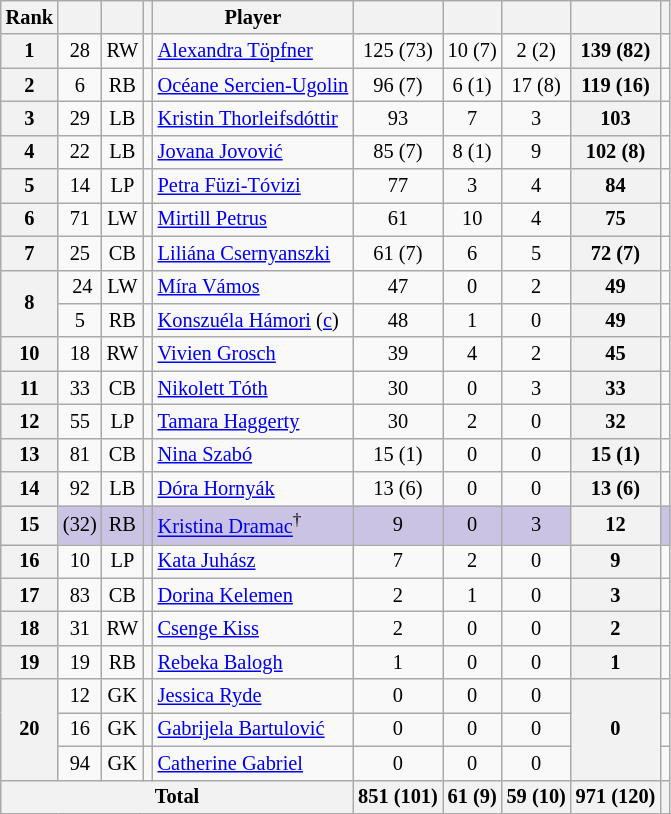<table class="wikitable sortable sticky-header zebra" style="text-align:center; font-size:85%;">
<tr>
<th>Rank</th>
<th></th>
<th></th>
<th></th>
<th>Player</th>
<th></th>
<th></th>
<th></th>
<th></th>
<th class="unsortable"></th>
</tr>
<tr>
<th>1</th>
<td>28</td>
<td>RW</td>
<td></td>
<td style="text-align:left;" data-sort-value="Topfner"><a href='#'>Alexandra Töpfner</a></td>
<td>125 (73)</td>
<td>10 (7)</td>
<td>2 (2)</td>
<th>139 (82)</th>
<td></td>
</tr>
<tr>
<th>2</th>
<td>6</td>
<td>RB</td>
<td></td>
<td style="text-align:left;" data-sort-value="Sercien"><a href='#'>Océane Sercien-Ugolin</a></td>
<td>96 (7)</td>
<td>6 (1)</td>
<td>17 (8)</td>
<th>119 (16)</th>
<td></td>
</tr>
<tr>
<th>3</th>
<td>29</td>
<td>LB</td>
<td></td>
<td style="text-align:left;" data-sort-value="Thorleifsdottir"><a href='#'>Kristin Thorleifsdóttir</a></td>
<td>93</td>
<td>7</td>
<td>3</td>
<th>103</th>
<td></td>
</tr>
<tr>
<th>4</th>
<td>22</td>
<td>LB</td>
<td></td>
<td style="text-align:left;" data-sort-value="Jovovic"><a href='#'>Jovana Jovović</a></td>
<td>85 (7)</td>
<td>8 (1)</td>
<td>9</td>
<th>102 (8)</th>
<td></td>
</tr>
<tr>
<th>5</th>
<td>14</td>
<td>LP</td>
<td></td>
<td style="text-align:left;" data-sort-value="Fuzi"><a href='#'>Petra Füzi-Tóvizi</a></td>
<td>77</td>
<td>3</td>
<td>4</td>
<th>84</th>
<td></td>
</tr>
<tr>
<th>6</th>
<td>71</td>
<td>LW</td>
<td></td>
<td style="text-align:left;" data-sort-value="Petrus"><a href='#'>Mirtill Petrus</a></td>
<td>61</td>
<td>10</td>
<td>4</td>
<th>75</th>
<td></td>
</tr>
<tr>
<th>7</th>
<td>25</td>
<td>CB</td>
<td></td>
<td style="text-align:left;" data-sort-value="Csernyanszki"><a href='#'>Liliána Csernyanszki</a></td>
<td>61 (7)</td>
<td>6</td>
<td>5</td>
<th>72 (7)</th>
<td></td>
</tr>
<tr>
<th rowspan="2">8</th>
<td> 24</td>
<td>LW</td>
<td></td>
<td style="text-align:left;" data-sort-value="Vamos"><a href='#'>Míra Vámos</a></td>
<td>47</td>
<td>0</td>
<td>2</td>
<th>49</th>
<td></td>
</tr>
<tr>
<td>5</td>
<td>RB</td>
<td></td>
<td style="text-align:left;" data-sort-value="Hamori"><a href='#'>Konszuéla Hámori</a> (<a href='#'>c</a>)</td>
<td>48</td>
<td>1</td>
<td>0</td>
<th>49</th>
<td></td>
</tr>
<tr>
<th>10</th>
<td>18</td>
<td>RW</td>
<td></td>
<td style="text-align:left;" data-sort-value="Grosch"><a href='#'>Vivien Grosch</a></td>
<td>39</td>
<td>4</td>
<td>2</td>
<th>45</th>
<td></td>
</tr>
<tr>
<th>11</th>
<td>33</td>
<td>CB</td>
<td></td>
<td style="text-align:left;" data-sort-value="Toth"><a href='#'>Nikolett Tóth</a></td>
<td>30</td>
<td>0</td>
<td>3</td>
<th>33</th>
<td></td>
</tr>
<tr>
<th>12</th>
<td>55</td>
<td>LP</td>
<td></td>
<td style="text-align:left;" data-sort-value="Haggerty"><a href='#'>Tamara Haggerty</a></td>
<td>30</td>
<td>2</td>
<td>0</td>
<th>32</th>
<td></td>
</tr>
<tr>
<th>13</th>
<td>81</td>
<td>CB</td>
<td></td>
<td style="text-align:left;" data-sort-value="Szabo"><a href='#'>Nina Szabó</a> </td>
<td>15 (1)</td>
<td>0</td>
<td>0</td>
<th>15 (1)</th>
<td></td>
</tr>
<tr>
<th>14</th>
<td>92</td>
<td>LB</td>
<td></td>
<td style="text-align:left;" data-sort-value="Hornyák"><a href='#'>Dóra Hornyák</a></td>
<td>13 (6)</td>
<td>0</td>
<td>0</td>
<th>13 (6)</th>
<td></td>
</tr>
<tr bgcolor=#CBC3E3>
<th>15</th>
<td>(32)</td>
<td>RB</td>
<td></td>
<td style="text-align:left;" data-sort-value="Dramac"><a href='#'>Kristina Dramac</a><sup>†</sup></td>
<td>9</td>
<td>0</td>
<td>3</td>
<th>12</th>
<td></td>
</tr>
<tr>
<th>16</th>
<td>10</td>
<td>LP</td>
<td></td>
<td style="text-align:left;" data-sort-value="Juhasz"><a href='#'>Kata Juhász</a></td>
<td>7</td>
<td>2</td>
<td>0</td>
<th>9</th>
<td></td>
</tr>
<tr>
<th>17</th>
<td>83</td>
<td>CB</td>
<td></td>
<td style="text-align:left;" data-sort-value="Kelemen"><a href='#'>Dorina Kelemen</a></td>
<td>2</td>
<td>1</td>
<td>0</td>
<th>3</th>
<td></td>
</tr>
<tr>
<th>18</th>
<td>31</td>
<td>RW</td>
<td></td>
<td style="text-align:left;" data-sort-value="Kiss"><a href='#'>Csenge Kiss</a></td>
<td>2</td>
<td>0</td>
<td>0</td>
<th>2</th>
<td></td>
</tr>
<tr>
<th>19</th>
<td>19</td>
<td>RB</td>
<td></td>
<td style="text-align:left;" data-sort-value="Balogh"><a href='#'>Rebeka Balogh</a></td>
<td>1</td>
<td>0</td>
<td>0</td>
<th>1</th>
<td></td>
</tr>
<tr>
<th rowspan="3">20</th>
<td>12</td>
<td>GK</td>
<td></td>
<td style="text-align:left;" data-sort-value="Ryde"><a href='#'>Jessica Ryde</a></td>
<td>0</td>
<td>0</td>
<td>0</td>
<th rowspan="3">0</th>
<td></td>
</tr>
<tr>
<td>16</td>
<td>GK</td>
<td></td>
<td style="text-align:left;" data-sort-value="Bartulovic"><a href='#'>Gabrijela Bartulović</a></td>
<td>0</td>
<td>0</td>
<td>0</td>
<td></td>
</tr>
<tr>
<td>94</td>
<td>GK</td>
<td></td>
<td style="text-align:left;" data-sort-value="Gabriel"><a href='#'>Catherine Gabriel</a></td>
<td>0</td>
<td>0</td>
<td>0</td>
<td></td>
</tr>
<tr>
<th colspan="5">Total</th>
<th>851 (101)</th>
<th>61 (9)</th>
<th>59 (10)</th>
<th>971 (120)</th>
<th></th>
</tr>
</table>
